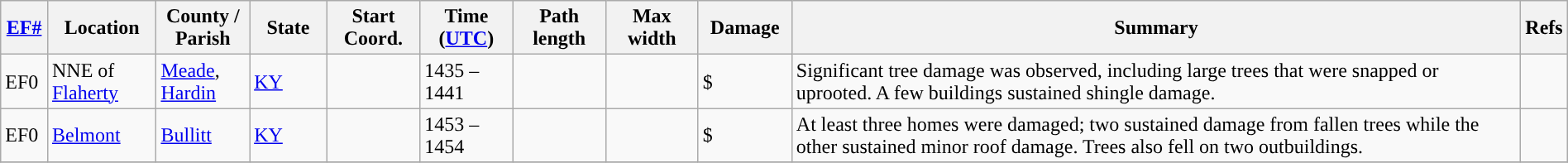<table class="wikitable sortable" style="width:100%;">
<tr>
<th scope="col" width="3%" align="center"><a href='#'>EF#</a></th>
<th scope="col" width="7%" align="center" class="unsortable">Location</th>
<th scope="col" width="6%" align="center" class="unsortable">County / Parish</th>
<th scope="col" width="5%" align="center">State</th>
<th scope="col" width="6%" align="center">Start Coord.</th>
<th scope="col" width="6%" align="center">Time (<a href='#'>UTC</a>)</th>
<th scope="col" width="6%" align="center">Path length</th>
<th scope="col" width="6%" align="center">Max width</th>
<th scope="col" width="6%" align="center">Damage</th>
<th scope="col" width="48%" class="unsortable" align="center">Summary</th>
<th scope="col" width="48%" class="unsortable" align="center">Refs</th>
</tr>
<tr>
<td>EF0</td>
<td>NNE of <a href='#'>Flaherty</a></td>
<td><a href='#'>Meade</a>, <a href='#'>Hardin</a></td>
<td><a href='#'>KY</a></td>
<td></td>
<td>1435 – 1441</td>
<td></td>
<td></td>
<td>$</td>
<td>Significant tree damage was observed, including large trees that were snapped or uprooted. A few buildings sustained shingle damage.</td>
<td></td>
</tr>
<tr>
<td>EF0</td>
<td><a href='#'>Belmont</a></td>
<td><a href='#'>Bullitt</a></td>
<td><a href='#'>KY</a></td>
<td></td>
<td>1453 – 1454</td>
<td></td>
<td></td>
<td>$</td>
<td>At least three homes were damaged; two sustained damage from fallen trees while the other sustained minor roof damage. Trees also fell on two outbuildings.</td>
<td></td>
</tr>
<tr>
</tr>
</table>
